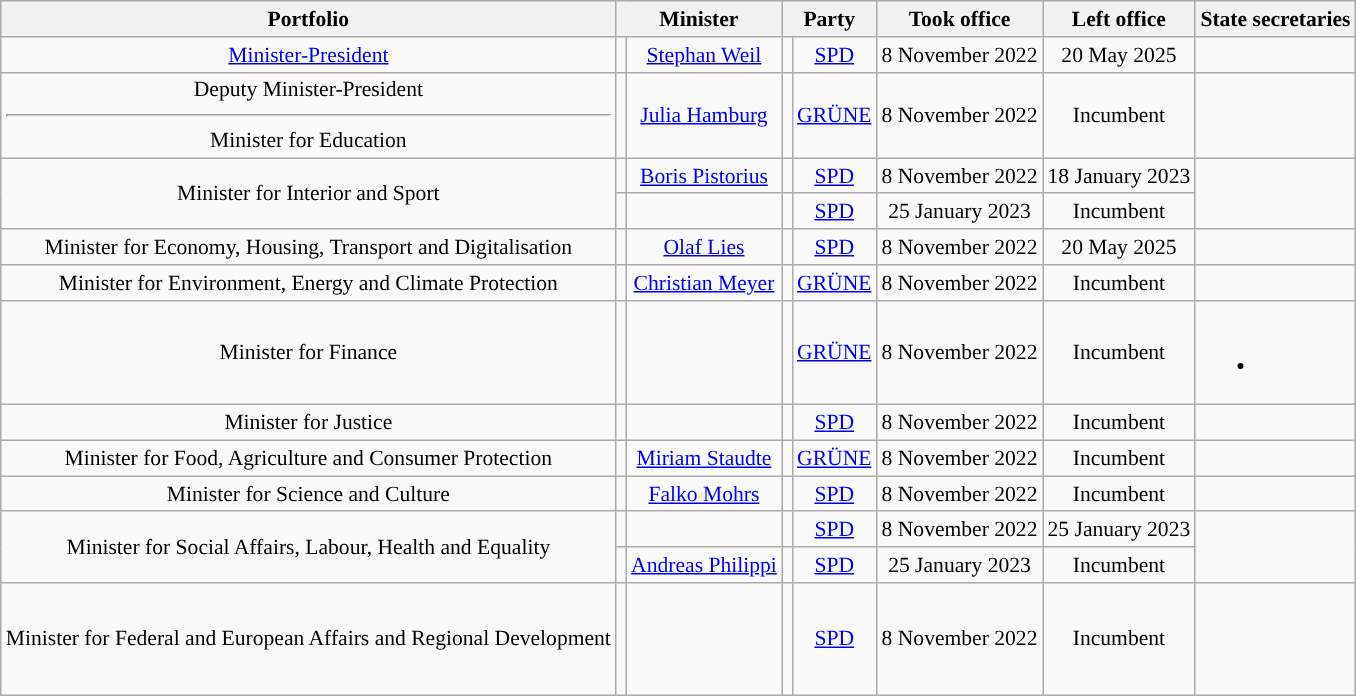<table class=wikitable style="text-align:center; font-size:90%">
<tr>
<th>Portfolio</th>
<th colspan=2>Minister</th>
<th colspan=2>Party</th>
<th>Took office</th>
<th>Left office</th>
<th>State secretaries</th>
</tr>
<tr>
<td><a href='#'>Minister-President</a></td>
<td></td>
<td><a href='#'>Stephan Weil</a><br></td>
<td bgcolor=></td>
<td><a href='#'>SPD</a></td>
<td>8 November 2022</td>
<td>20 May 2025</td>
<td></td>
</tr>
<tr>
<td>Deputy Minister-President<hr>Minister for Education</td>
<td></td>
<td><a href='#'>Julia Hamburg</a><br></td>
<td bgcolor=></td>
<td><a href='#'>GRÜNE</a></td>
<td>8 November 2022</td>
<td>Incumbent</td>
<td></td>
</tr>
<tr>
<td rowspan="2">Minister for Interior and Sport</td>
<td></td>
<td><a href='#'>Boris Pistorius</a><br></td>
<td bgcolor=></td>
<td><a href='#'>SPD</a></td>
<td>8 November 2022</td>
<td>18 January 2023</td>
<td rowspan="2"></td>
</tr>
<tr>
<td></td>
<td><br></td>
<td></td>
<td><a href='#'>SPD</a></td>
<td>25 January 2023</td>
<td>Incumbent</td>
</tr>
<tr>
<td>Minister for Economy, Housing, Transport and Digitalisation</td>
<td></td>
<td><a href='#'>Olaf Lies</a><br></td>
<td bgcolor=></td>
<td><a href='#'>SPD</a></td>
<td>8 November 2022</td>
<td>20 May 2025</td>
<td></td>
</tr>
<tr>
<td>Minister for Environment, Energy and Climate Protection</td>
<td></td>
<td><a href='#'>Christian Meyer</a><br></td>
<td bgcolor=></td>
<td><a href='#'>GRÜNE</a></td>
<td>8 November 2022</td>
<td>Incumbent</td>
<td></td>
</tr>
<tr>
<td>Minister for Finance</td>
<td></td>
<td><br></td>
<td bgcolor=></td>
<td><a href='#'>GRÜNE</a></td>
<td>8 November 2022</td>
<td>Incumbent</td>
<td><br><ul><li></li></ul></td>
</tr>
<tr>
<td>Minister for Justice</td>
<td></td>
<td><br></td>
<td bgcolor=></td>
<td><a href='#'>SPD</a></td>
<td>8 November 2022</td>
<td>Incumbent</td>
<td></td>
</tr>
<tr>
<td>Minister for Food, Agriculture and Consumer Protection</td>
<td></td>
<td><a href='#'>Miriam Staudte</a><br></td>
<td bgcolor=></td>
<td><a href='#'>GRÜNE</a></td>
<td>8 November 2022</td>
<td>Incumbent</td>
<td></td>
</tr>
<tr>
<td>Minister for Science and Culture</td>
<td></td>
<td><a href='#'>Falko Mohrs</a><br></td>
<td bgcolor=></td>
<td><a href='#'>SPD</a></td>
<td>8 November 2022</td>
<td>Incumbent</td>
<td></td>
</tr>
<tr>
<td rowspan="2">Minister for Social Affairs, Labour, Health and Equality</td>
<td></td>
<td><br></td>
<td bgcolor=></td>
<td><a href='#'>SPD</a></td>
<td>8 November 2022</td>
<td>25 January 2023</td>
<td rowspan="2"></td>
</tr>
<tr>
<td></td>
<td><a href='#'>Andreas Philippi</a><br></td>
<td></td>
<td><a href='#'>SPD</a></td>
<td>25 January 2023</td>
<td>Incumbent</td>
</tr>
<tr style="height:75px">
<td>Minister for Federal and European Affairs and Regional Development</td>
<td></td>
<td><br></td>
<td></td>
<td><a href='#'>SPD</a></td>
<td>8 November 2022</td>
<td>Incumbent</td>
<td></td>
</tr>
</table>
